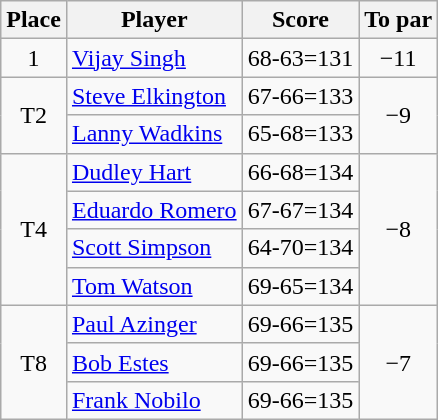<table class="wikitable">
<tr>
<th>Place</th>
<th>Player</th>
<th>Score</th>
<th>To par</th>
</tr>
<tr>
<td align=center>1</td>
<td> <a href='#'>Vijay Singh</a></td>
<td align=center>68-63=131</td>
<td align=center>−11</td>
</tr>
<tr>
<td rowspan="2" align=center>T2</td>
<td> <a href='#'>Steve Elkington</a></td>
<td align=center>67-66=133</td>
<td rowspan="2" align=center>−9</td>
</tr>
<tr>
<td> <a href='#'>Lanny Wadkins</a></td>
<td align=center>65-68=133</td>
</tr>
<tr>
<td rowspan="4" align=center>T4</td>
<td> <a href='#'>Dudley Hart</a></td>
<td align=center>66-68=134</td>
<td rowspan="4" align=center>−8</td>
</tr>
<tr>
<td> <a href='#'>Eduardo Romero</a></td>
<td align=center>67-67=134</td>
</tr>
<tr>
<td> <a href='#'>Scott Simpson</a></td>
<td align=center>64-70=134</td>
</tr>
<tr>
<td> <a href='#'>Tom Watson</a></td>
<td align=center>69-65=134</td>
</tr>
<tr>
<td rowspan="3" align=center>T8</td>
<td> <a href='#'>Paul Azinger</a></td>
<td align=center>69-66=135</td>
<td rowspan="3" align=center>−7</td>
</tr>
<tr>
<td> <a href='#'>Bob Estes</a></td>
<td align=center>69-66=135</td>
</tr>
<tr>
<td> <a href='#'>Frank Nobilo</a></td>
<td align=center>69-66=135</td>
</tr>
</table>
